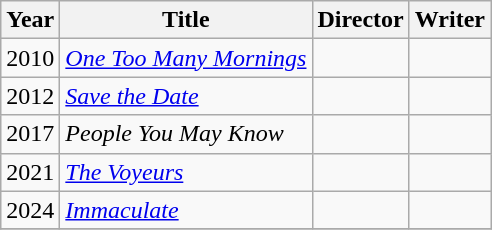<table class="wikitable">
<tr>
<th>Year</th>
<th>Title</th>
<th>Director</th>
<th>Writer</th>
</tr>
<tr>
<td>2010</td>
<td><em><a href='#'>One Too Many Mornings</a></em></td>
<td></td>
<td></td>
</tr>
<tr>
<td>2012</td>
<td><em><a href='#'>Save the Date</a></em></td>
<td></td>
<td></td>
</tr>
<tr>
<td>2017</td>
<td><em>People You May Know</em></td>
<td></td>
<td></td>
</tr>
<tr>
<td>2021</td>
<td><em><a href='#'>The Voyeurs</a></em></td>
<td></td>
<td></td>
</tr>
<tr>
<td>2024</td>
<td><em><a href='#'>Immaculate</a></em></td>
<td></td>
<td></td>
</tr>
<tr>
</tr>
</table>
